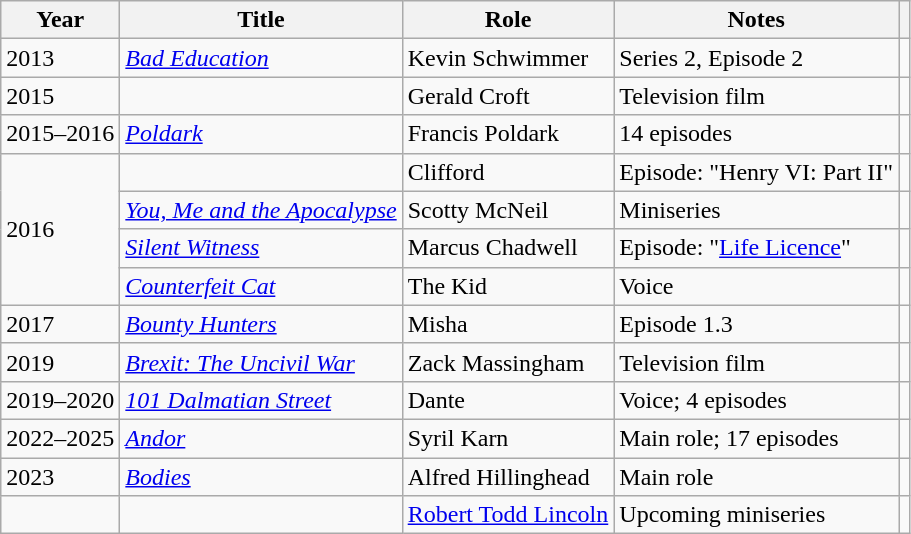<table class="wikitable plainrowheaders sortable" style="margin-right: 0;">
<tr>
<th scope="col">Year</th>
<th scope="col">Title</th>
<th scope="col">Role</th>
<th scope="col" class="unsortable">Notes</th>
<th scope="col" class="unsortable"></th>
</tr>
<tr>
<td>2013</td>
<td><em><a href='#'>Bad Education</a></em></td>
<td>Kevin Schwimmer</td>
<td>Series 2, Episode 2</td>
<td align=center></td>
</tr>
<tr>
<td>2015</td>
<td><em></em></td>
<td>Gerald Croft</td>
<td>Television film</td>
<td align=center></td>
</tr>
<tr>
<td>2015–2016</td>
<td><em><a href='#'>Poldark</a></em></td>
<td>Francis Poldark</td>
<td>14 episodes</td>
<td align=center></td>
</tr>
<tr>
<td rowspan=4>2016</td>
<td><em></em></td>
<td>Clifford</td>
<td>Episode: "Henry VI: Part II"</td>
<td align=center></td>
</tr>
<tr>
<td><em><a href='#'>You, Me and the Apocalypse</a></em></td>
<td>Scotty McNeil</td>
<td>Miniseries</td>
<td align=center></td>
</tr>
<tr>
<td><em><a href='#'>Silent Witness</a></em></td>
<td>Marcus Chadwell</td>
<td>Episode: "<a href='#'>Life Licence</a>"</td>
<td align=center></td>
</tr>
<tr>
<td><em><a href='#'>Counterfeit Cat</a></em></td>
<td>The Kid</td>
<td>Voice</td>
<td align=center></td>
</tr>
<tr>
<td>2017</td>
<td><em><a href='#'>Bounty Hunters</a></em></td>
<td>Misha</td>
<td>Episode 1.3</td>
<td align=center></td>
</tr>
<tr>
<td>2019</td>
<td><em><a href='#'>Brexit: The Uncivil War</a></em></td>
<td>Zack Massingham</td>
<td>Television film</td>
<td align=center></td>
</tr>
<tr>
<td>2019–2020</td>
<td><em><a href='#'>101 Dalmatian Street</a></em></td>
<td>Dante</td>
<td>Voice; 4 episodes</td>
<td align=center></td>
</tr>
<tr>
<td>2022–2025</td>
<td><em><a href='#'>Andor</a></em></td>
<td>Syril Karn</td>
<td>Main role; 17 episodes</td>
<td align=center></td>
</tr>
<tr>
<td>2023</td>
<td><em><a href='#'>Bodies</a></em></td>
<td>Alfred Hillinghead</td>
<td>Main role</td>
<td align=center></td>
</tr>
<tr>
<td></td>
<td></td>
<td><a href='#'>Robert Todd Lincoln</a></td>
<td>Upcoming miniseries</td>
<td align=center></td>
</tr>
</table>
